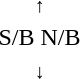<table style="text-align:center;">
<tr>
<td><small>  ↑ </small></td>
</tr>
<tr>
<td><span>S/B</span>   <span>N/B</span></td>
</tr>
<tr>
<td><small> ↓  </small></td>
</tr>
</table>
